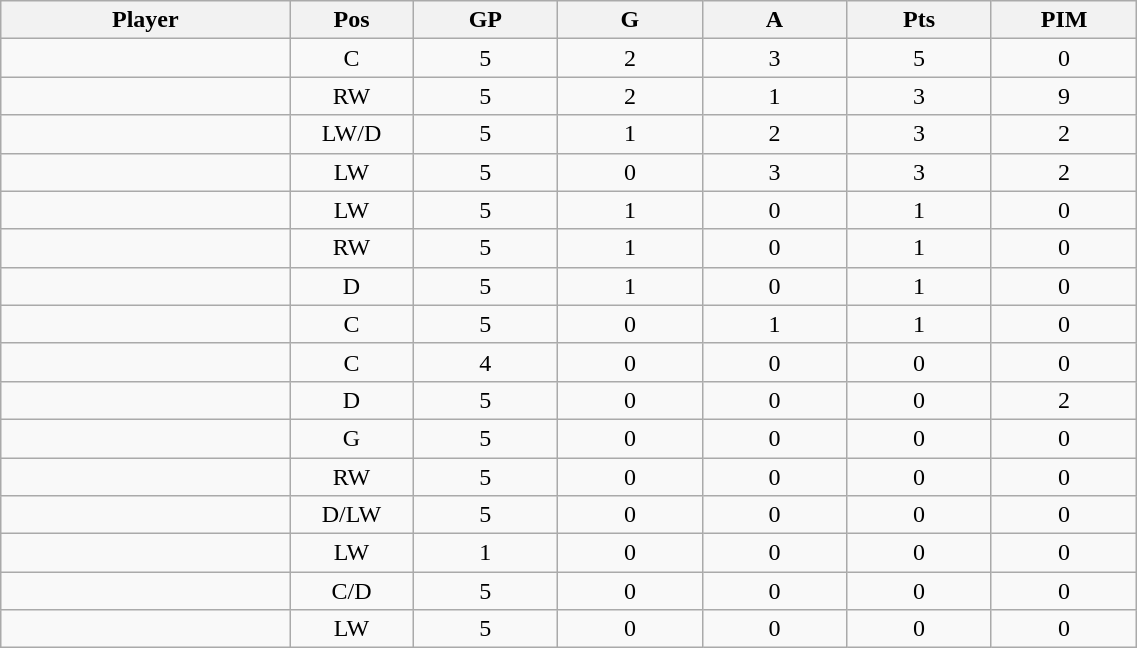<table class="wikitable sortable" width="60%">
<tr ALIGN="center">
<th bgcolor="#DDDDFF" width="10%">Player</th>
<th bgcolor="#DDDDFF" width="3%" title="Position">Pos</th>
<th bgcolor="#DDDDFF" width="5%" title="Games played">GP</th>
<th bgcolor="#DDDDFF" width="5%" title="Goals">G</th>
<th bgcolor="#DDDDFF" width="5%" title="Assists">A</th>
<th bgcolor="#DDDDFF" width="5%" title="Points">Pts</th>
<th bgcolor="#DDDDFF" width="5%" title="Penalties in Minutes">PIM</th>
</tr>
<tr align="center">
<td align="right"></td>
<td>C</td>
<td>5</td>
<td>2</td>
<td>3</td>
<td>5</td>
<td>0</td>
</tr>
<tr align="center">
<td align="right"></td>
<td>RW</td>
<td>5</td>
<td>2</td>
<td>1</td>
<td>3</td>
<td>9</td>
</tr>
<tr align="center">
<td align="right"></td>
<td>LW/D</td>
<td>5</td>
<td>1</td>
<td>2</td>
<td>3</td>
<td>2</td>
</tr>
<tr align="center">
<td align="right"></td>
<td>LW</td>
<td>5</td>
<td>0</td>
<td>3</td>
<td>3</td>
<td>2</td>
</tr>
<tr align="center">
<td align="right"></td>
<td>LW</td>
<td>5</td>
<td>1</td>
<td>0</td>
<td>1</td>
<td>0</td>
</tr>
<tr align="center">
<td align="right"></td>
<td>RW</td>
<td>5</td>
<td>1</td>
<td>0</td>
<td>1</td>
<td>0</td>
</tr>
<tr align="center">
<td align="right"></td>
<td>D</td>
<td>5</td>
<td>1</td>
<td>0</td>
<td>1</td>
<td>0</td>
</tr>
<tr align="center">
<td align="right"></td>
<td>C</td>
<td>5</td>
<td>0</td>
<td>1</td>
<td>1</td>
<td>0</td>
</tr>
<tr align="center">
<td align="right"></td>
<td>C</td>
<td>4</td>
<td>0</td>
<td>0</td>
<td>0</td>
<td>0</td>
</tr>
<tr align="center">
<td align="right"></td>
<td>D</td>
<td>5</td>
<td>0</td>
<td>0</td>
<td>0</td>
<td>2</td>
</tr>
<tr align="center">
<td align="right"></td>
<td>G</td>
<td>5</td>
<td>0</td>
<td>0</td>
<td>0</td>
<td>0</td>
</tr>
<tr align="center">
<td align="right"></td>
<td>RW</td>
<td>5</td>
<td>0</td>
<td>0</td>
<td>0</td>
<td>0</td>
</tr>
<tr align="center">
<td align="right"></td>
<td>D/LW</td>
<td>5</td>
<td>0</td>
<td>0</td>
<td>0</td>
<td>0</td>
</tr>
<tr align="center">
<td align="right"></td>
<td>LW</td>
<td>1</td>
<td>0</td>
<td>0</td>
<td>0</td>
<td>0</td>
</tr>
<tr align="center">
<td align="right"></td>
<td>C/D</td>
<td>5</td>
<td>0</td>
<td>0</td>
<td>0</td>
<td>0</td>
</tr>
<tr align="center">
<td align="right"></td>
<td>LW</td>
<td>5</td>
<td>0</td>
<td>0</td>
<td>0</td>
<td>0</td>
</tr>
</table>
